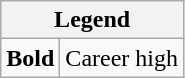<table class="wikitable mw-collapsible mw-collapsed">
<tr>
<th colspan="2">Legend</th>
</tr>
<tr>
<td><strong>Bold</strong></td>
<td>Career high</td>
</tr>
</table>
